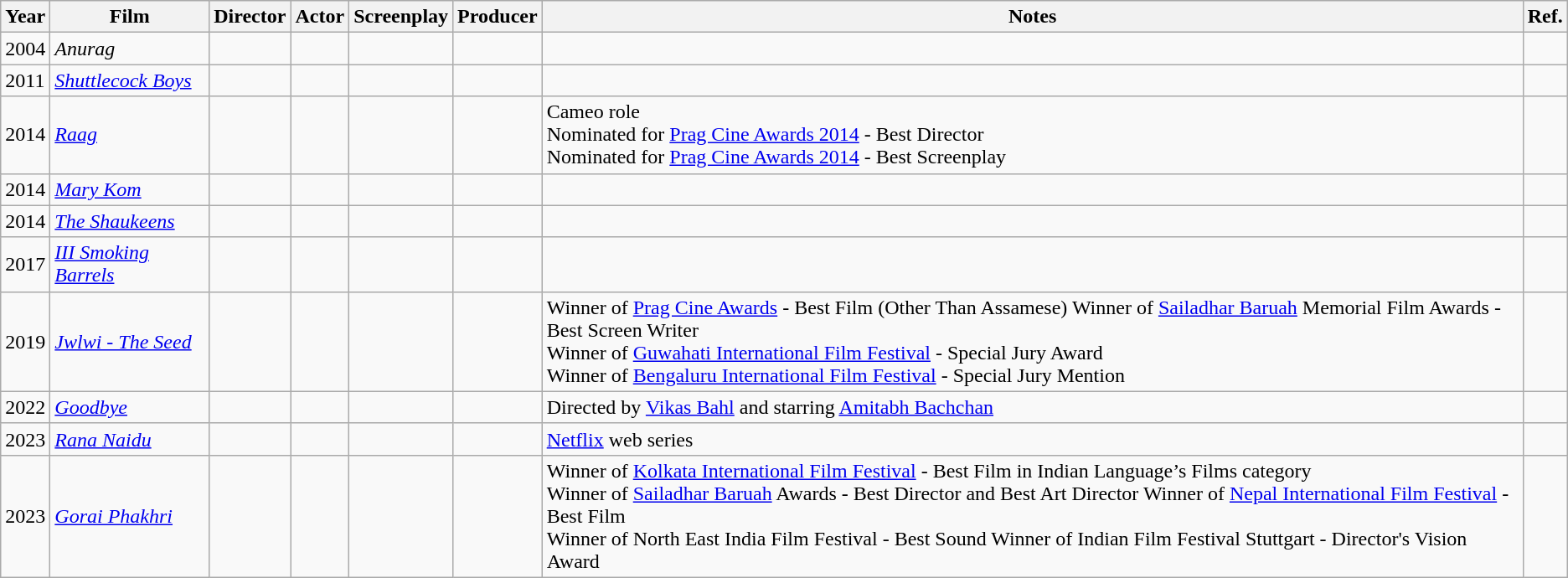<table class="wikitable">
<tr>
<th>Year</th>
<th>Film</th>
<th>Director</th>
<th>Actor</th>
<th>Screenplay</th>
<th>Producer</th>
<th>Notes</th>
<th>Ref.</th>
</tr>
<tr>
<td>2004</td>
<td><em>Anurag</em></td>
<td></td>
<td></td>
<td></td>
<td></td>
<td></td>
<td></td>
</tr>
<tr>
<td>2011</td>
<td><em><a href='#'>Shuttlecock Boys</a></em></td>
<td></td>
<td></td>
<td></td>
<td></td>
<td></td>
<td></td>
</tr>
<tr>
<td>2014</td>
<td><em><a href='#'>Raag</a></em></td>
<td></td>
<td></td>
<td></td>
<td></td>
<td>Cameo role <br>Nominated for <a href='#'>Prag Cine Awards 2014</a> - Best Director <br>Nominated for <a href='#'>Prag Cine Awards 2014</a> - Best Screenplay</td>
<td></td>
</tr>
<tr>
<td>2014</td>
<td><em><a href='#'>Mary Kom</a></em></td>
<td></td>
<td></td>
<td></td>
<td></td>
<td></td>
<td></td>
</tr>
<tr>
<td>2014</td>
<td><em><a href='#'>The Shaukeens</a></em></td>
<td></td>
<td></td>
<td></td>
<td></td>
<td></td>
<td></td>
</tr>
<tr>
<td>2017</td>
<td><em><a href='#'>III Smoking Barrels</a></em></td>
<td></td>
<td></td>
<td></td>
<td></td>
<td></td>
<td></td>
</tr>
<tr>
<td>2019</td>
<td><em><a href='#'>Jwlwi - The Seed</a></em></td>
<td></td>
<td></td>
<td></td>
<td></td>
<td>Winner of <a href='#'>Prag Cine Awards</a> - Best Film (Other Than Assamese) Winner of <a href='#'>Sailadhar Baruah</a> Memorial Film Awards - Best Screen Writer<br>Winner of <a href='#'>Guwahati International Film Festival</a> - Special Jury Award<br>Winner of <a href='#'>Bengaluru International Film Festival</a> - Special Jury Mention</td>
<td></td>
</tr>
<tr>
<td>2022</td>
<td><em><a href='#'>Goodbye</a></em></td>
<td></td>
<td></td>
<td></td>
<td></td>
<td>Directed by <a href='#'>Vikas Bahl</a> and starring <a href='#'>Amitabh Bachchan</a></td>
<td></td>
</tr>
<tr>
<td>2023</td>
<td><em><a href='#'>Rana Naidu</a></em></td>
<td></td>
<td></td>
<td></td>
<td></td>
<td><a href='#'>Netflix</a> web series</td>
<td></td>
</tr>
<tr>
<td>2023</td>
<td><em><a href='#'>Gorai Phakhri</a></em></td>
<td></td>
<td></td>
<td></td>
<td></td>
<td>Winner of <a href='#'>Kolkata International Film Festival</a> - Best Film in Indian Language’s Films category<br>Winner of <a href='#'>Sailadhar Baruah</a> Awards - Best Director and Best Art Director Winner of <a href='#'>Nepal International Film Festival</a> - Best Film<br>Winner of North East India Film Festival - Best Sound
Winner of Indian Film Festival Stuttgart - Director's Vision Award</td>
<td></td>
</tr>
</table>
